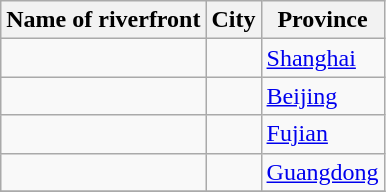<table class="wikitable sortable">
<tr>
<th>Name of riverfront</th>
<th>City</th>
<th>Province</th>
</tr>
<tr>
<td></td>
<td></td>
<td><a href='#'>Shanghai</a></td>
</tr>
<tr>
<td></td>
<td></td>
<td><a href='#'>Beijing</a></td>
</tr>
<tr>
<td></td>
<td></td>
<td><a href='#'>Fujian</a></td>
</tr>
<tr>
<td></td>
<td></td>
<td><a href='#'>Guangdong</a></td>
</tr>
<tr>
</tr>
</table>
